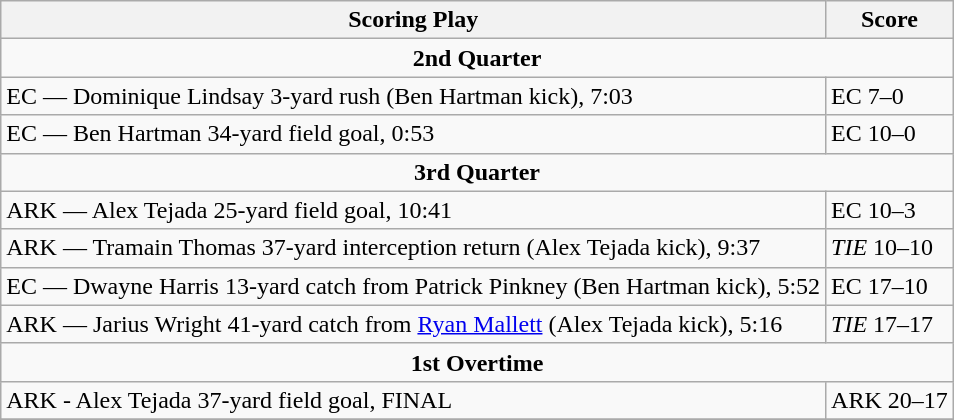<table class="wikitable">
<tr>
<th>Scoring Play</th>
<th>Score</th>
</tr>
<tr>
<td colspan="4" align="center"><strong>2nd Quarter</strong></td>
</tr>
<tr>
<td>EC — Dominique Lindsay 3-yard rush (Ben Hartman kick), 7:03</td>
<td>EC 7–0</td>
</tr>
<tr>
<td>EC — Ben Hartman 34-yard field goal, 0:53</td>
<td>EC 10–0</td>
</tr>
<tr>
<td colspan="4" align="center"><strong>3rd Quarter</strong></td>
</tr>
<tr>
<td>ARK — Alex Tejada 25-yard field goal, 10:41</td>
<td>EC 10–3</td>
</tr>
<tr>
<td>ARK — Tramain Thomas 37-yard interception return (Alex Tejada kick), 9:37</td>
<td><em>TIE</em> 10–10</td>
</tr>
<tr>
<td>EC — Dwayne Harris 13-yard catch from Patrick Pinkney (Ben Hartman kick), 5:52</td>
<td>EC 17–10</td>
</tr>
<tr>
<td>ARK — Jarius Wright 41-yard catch from <a href='#'>Ryan Mallett</a> (Alex Tejada kick), 5:16</td>
<td><em>TIE</em> 17–17</td>
</tr>
<tr>
<td colspan="4" align="center"><strong>1st Overtime</strong></td>
</tr>
<tr>
<td>ARK - Alex Tejada 37-yard field goal, FINAL</td>
<td>ARK 20–17</td>
</tr>
<tr>
</tr>
</table>
